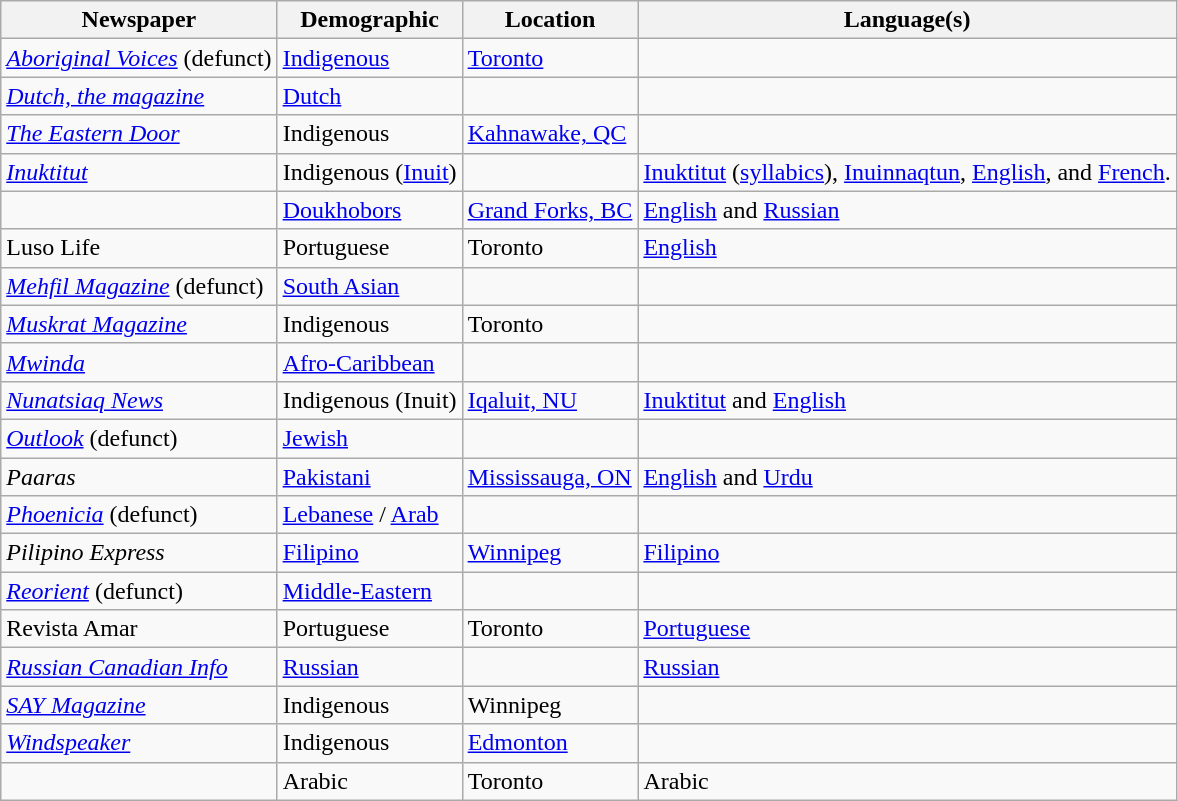<table class="wikitable">
<tr>
<th>Newspaper</th>
<th>Demographic</th>
<th>Location</th>
<th>Language(s)</th>
</tr>
<tr>
<td><em><a href='#'>Aboriginal Voices</a></em> (defunct)</td>
<td><a href='#'>Indigenous</a></td>
<td><a href='#'>Toronto</a></td>
<td></td>
</tr>
<tr>
<td><em><a href='#'>Dutch, the magazine</a></em></td>
<td><a href='#'>Dutch</a></td>
<td></td>
<td></td>
</tr>
<tr>
<td><em><a href='#'>The Eastern Door</a></em></td>
<td>Indigenous</td>
<td><a href='#'>Kahnawake, QC</a></td>
<td></td>
</tr>
<tr>
<td><em><a href='#'>Inuktitut</a></em></td>
<td>Indigenous (<a href='#'>Inuit</a>)</td>
<td></td>
<td><a href='#'>Inuktitut</a> (<a href='#'>syllabics</a>), <a href='#'>Inuinnaqtun</a>, <a href='#'>English</a>, and <a href='#'>French</a>.</td>
</tr>
<tr>
<td><em></em></td>
<td><a href='#'>Doukhobors</a></td>
<td><a href='#'>Grand Forks, BC</a></td>
<td><a href='#'>English</a> and <a href='#'>Russian</a></td>
</tr>
<tr>
<td>Luso Life</td>
<td>Portuguese</td>
<td>Toronto</td>
<td><a href='#'>English</a></td>
</tr>
<tr>
<td><em><a href='#'>Mehfil Magazine</a></em> (defunct)</td>
<td><a href='#'>South Asian</a></td>
<td></td>
<td></td>
</tr>
<tr>
<td><em><a href='#'>Muskrat Magazine</a></em></td>
<td>Indigenous</td>
<td>Toronto</td>
<td></td>
</tr>
<tr>
<td><em><a href='#'>Mwinda</a></em></td>
<td><a href='#'>Afro-Caribbean</a></td>
<td></td>
<td></td>
</tr>
<tr>
<td><em><a href='#'>Nunatsiaq News</a></em></td>
<td>Indigenous (Inuit)</td>
<td><a href='#'>Iqaluit, NU</a></td>
<td><a href='#'>Inuktitut</a> and <a href='#'>English</a></td>
</tr>
<tr>
<td><a href='#'><em>Outlook</em></a> (defunct)</td>
<td><a href='#'>Jewish</a></td>
<td></td>
<td></td>
</tr>
<tr>
<td><em>Paaras</em></td>
<td><a href='#'>Pakistani</a></td>
<td><a href='#'>Mississauga, ON</a></td>
<td><a href='#'>English</a> and <a href='#'>Urdu</a></td>
</tr>
<tr>
<td><a href='#'><em>Phoenicia</em></a> (defunct)</td>
<td><a href='#'>Lebanese</a> / <a href='#'>Arab</a></td>
<td></td>
<td></td>
</tr>
<tr>
<td><em>Pilipino Express</em></td>
<td><a href='#'>Filipino</a></td>
<td><a href='#'>Winnipeg</a></td>
<td><a href='#'>Filipino</a></td>
</tr>
<tr>
<td><em><a href='#'>Reorient</a></em> (defunct)</td>
<td><a href='#'>Middle-Eastern</a></td>
<td></td>
<td></td>
</tr>
<tr>
<td>Revista Amar</td>
<td>Portuguese</td>
<td>Toronto</td>
<td><a href='#'>Portuguese</a></td>
</tr>
<tr>
<td><em><a href='#'>Russian Canadian Info</a></em></td>
<td><a href='#'>Russian</a></td>
<td></td>
<td><a href='#'>Russian</a></td>
</tr>
<tr>
<td><em><a href='#'>SAY Magazine</a></em></td>
<td>Indigenous</td>
<td>Winnipeg</td>
<td></td>
</tr>
<tr>
<td><em><a href='#'>Windspeaker</a></em></td>
<td>Indigenous</td>
<td><a href='#'>Edmonton</a></td>
<td></td>
</tr>
<tr>
<td></td>
<td>Arabic</td>
<td>Toronto</td>
<td>Arabic</td>
</tr>
</table>
